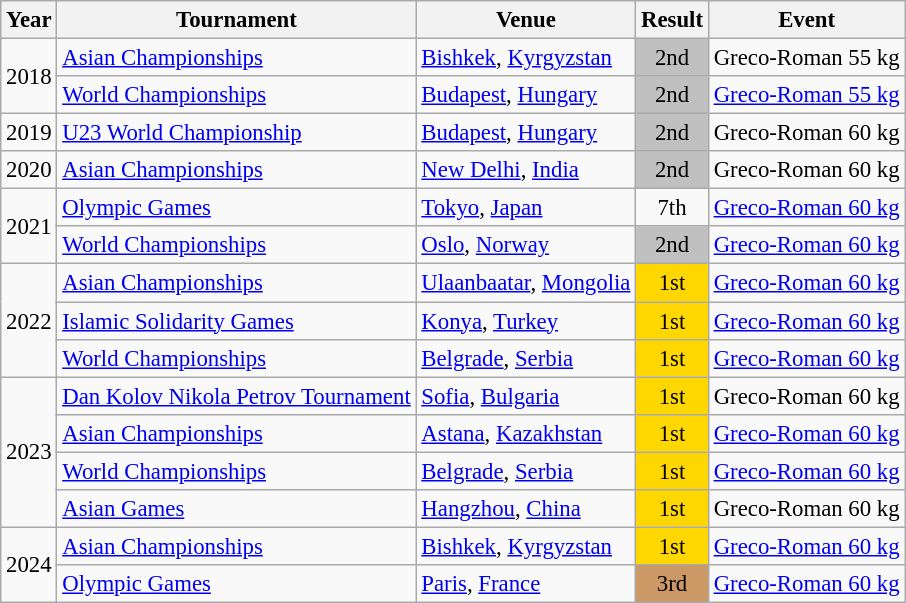<table class="wikitable" style="font-size:95%;">
<tr>
<th>Year</th>
<th>Tournament</th>
<th>Venue</th>
<th>Result</th>
<th>Event</th>
</tr>
<tr>
<td rowspan=2>2018</td>
<td><a href='#'>Asian Championships</a></td>
<td> <a href='#'>Bishkek</a>, <a href='#'>Kyrgyzstan</a></td>
<td align="center" bgcolor=silver>2nd</td>
<td>Greco-Roman 55 kg</td>
</tr>
<tr>
<td><a href='#'>World Championships</a></td>
<td> <a href='#'>Budapest</a>, <a href='#'>Hungary</a></td>
<td align="center" bgcolor=silver>2nd</td>
<td><a href='#'>Greco-Roman 55 kg</a></td>
</tr>
<tr>
<td>2019</td>
<td><a href='#'>U23 World Championship</a></td>
<td> <a href='#'>Budapest</a>, <a href='#'>Hungary</a></td>
<td align="center" bgcolor=silver>2nd</td>
<td>Greco-Roman 60 kg</td>
</tr>
<tr>
<td>2020</td>
<td><a href='#'>Asian Championships</a></td>
<td> <a href='#'>New Delhi</a>, <a href='#'>India</a></td>
<td align="center" bgcolor=silver>2nd</td>
<td>Greco-Roman 60 kg</td>
</tr>
<tr>
<td rowspan=2>2021</td>
<td><a href='#'>Olympic Games</a></td>
<td> <a href='#'>Tokyo</a>, <a href='#'>Japan</a></td>
<td align="center">7th</td>
<td><a href='#'>Greco-Roman 60 kg</a></td>
</tr>
<tr>
<td><a href='#'>World Championships</a></td>
<td> <a href='#'>Oslo</a>, <a href='#'>Norway</a></td>
<td align="center" bgcolor="silver">2nd</td>
<td><a href='#'>Greco-Roman 60 kg</a></td>
</tr>
<tr>
<td rowspan=3>2022</td>
<td><a href='#'>Asian Championships</a></td>
<td> <a href='#'>Ulaanbaatar</a>, <a href='#'>Mongolia</a></td>
<td align="center" bgcolor="gold">1st</td>
<td><a href='#'>Greco-Roman 60 kg</a></td>
</tr>
<tr>
<td><a href='#'>Islamic Solidarity Games</a></td>
<td> <a href='#'>Konya</a>, <a href='#'>Turkey</a></td>
<td align="center" bgcolor="gold">1st</td>
<td><a href='#'>Greco-Roman 60 kg</a></td>
</tr>
<tr>
<td><a href='#'>World Championships</a></td>
<td> <a href='#'>Belgrade</a>, <a href='#'>Serbia</a></td>
<td align="center" bgcolor="gold">1st</td>
<td><a href='#'>Greco-Roman 60 kg</a></td>
</tr>
<tr>
<td rowspan=4>2023</td>
<td><a href='#'>Dan Kolov Nikola Petrov Tournament</a></td>
<td> <a href='#'>Sofia</a>, <a href='#'>Bulgaria</a></td>
<td align="center" bgcolor=gold>1st</td>
<td>Greco-Roman 60 kg</td>
</tr>
<tr>
<td><a href='#'>Asian Championships</a></td>
<td> <a href='#'>Astana</a>, <a href='#'>Kazakhstan</a></td>
<td align="center" bgcolor="gold">1st</td>
<td><a href='#'>Greco-Roman 60 kg</a></td>
</tr>
<tr>
<td><a href='#'>World Championships</a></td>
<td> <a href='#'>Belgrade</a>, <a href='#'>Serbia</a></td>
<td align="center" bgcolor="gold">1st</td>
<td><a href='#'>Greco-Roman 60 kg</a></td>
</tr>
<tr>
<td><a href='#'>Asian Games</a></td>
<td> <a href='#'>Hangzhou</a>, <a href='#'>China</a></td>
<td align="center" bgcolor=gold>1st</td>
<td>Greco-Roman 60 kg</td>
</tr>
<tr>
<td rowspan=2>2024</td>
<td><a href='#'>Asian Championships</a></td>
<td> <a href='#'>Bishkek</a>, <a href='#'>Kyrgyzstan</a></td>
<td align="center" bgcolor="gold">1st</td>
<td><a href='#'>Greco-Roman 60 kg</a></td>
</tr>
<tr>
<td><a href='#'>Olympic Games</a></td>
<td> <a href='#'>Paris</a>, <a href='#'>France</a></td>
<td align="center" bgcolor="cc9966">3rd</td>
<td><a href='#'>Greco-Roman 60 kg</a></td>
</tr>
</table>
